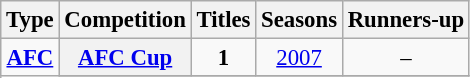<table class="wikitable plainrowheaders" style="font-size:95%; text-align:center">
<tr>
<th>Type</th>
<th>Competition</th>
<th>Titles</th>
<th>Seasons</th>
<th>Runners-up</th>
</tr>
<tr>
<td rowspan="4"><strong><a href='#'>AFC</a></strong></td>
<th scope=col><a href='#'>AFC Cup</a></th>
<td bgcolor=><strong> 1  </strong></td>
<td><a href='#'>2007</a></td>
<td>–</td>
</tr>
<tr>
</tr>
</table>
